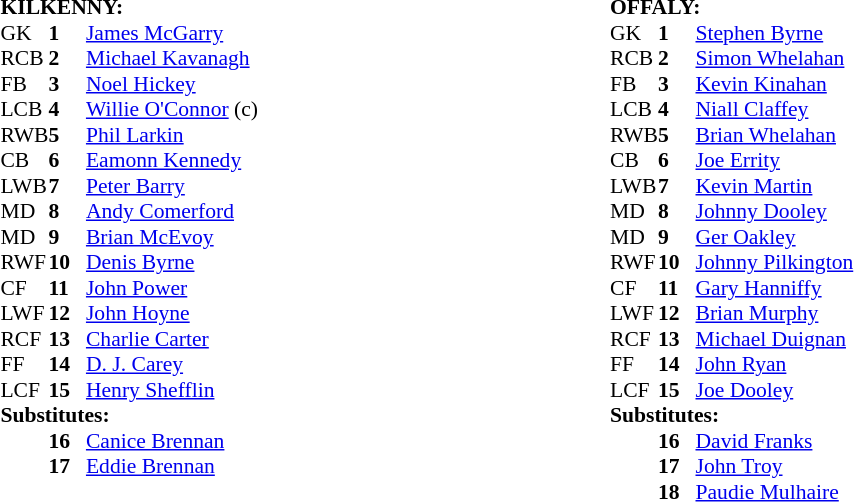<table width="100%">
<tr>
<td valign="top" width="50%"><br><table style="font-size: 90%" cellspacing="0" cellpadding="0" align=center>
<tr>
<td colspan="4"><strong>KILKENNY:</strong></td>
</tr>
<tr>
<th width="25"></th>
<th width="25"></th>
</tr>
<tr>
<td>GK</td>
<td><strong>1</strong></td>
<td><a href='#'>James McGarry</a></td>
</tr>
<tr>
<td>RCB</td>
<td><strong>2</strong></td>
<td><a href='#'>Michael Kavanagh</a></td>
</tr>
<tr>
<td>FB</td>
<td><strong>3</strong></td>
<td><a href='#'>Noel Hickey</a></td>
</tr>
<tr>
<td>LCB</td>
<td><strong>4</strong></td>
<td><a href='#'>Willie O'Connor</a> (c)</td>
</tr>
<tr>
<td>RWB</td>
<td><strong>5</strong></td>
<td><a href='#'>Phil Larkin</a></td>
</tr>
<tr>
<td>CB</td>
<td><strong>6</strong></td>
<td><a href='#'>Eamonn Kennedy</a></td>
</tr>
<tr>
<td>LWB</td>
<td><strong>7</strong></td>
<td><a href='#'>Peter Barry</a></td>
</tr>
<tr>
<td>MD</td>
<td><strong>8</strong></td>
<td><a href='#'>Andy Comerford</a></td>
</tr>
<tr>
<td>MD</td>
<td><strong>9</strong></td>
<td><a href='#'>Brian McEvoy</a></td>
</tr>
<tr>
<td>RWF</td>
<td><strong>10</strong></td>
<td><a href='#'>Denis Byrne</a></td>
</tr>
<tr>
<td>CF</td>
<td><strong>11</strong></td>
<td><a href='#'>John Power</a></td>
</tr>
<tr>
<td>LWF</td>
<td><strong>12</strong></td>
<td><a href='#'>John Hoyne</a></td>
</tr>
<tr>
<td>RCF</td>
<td><strong>13</strong></td>
<td><a href='#'>Charlie Carter</a></td>
</tr>
<tr>
<td>FF</td>
<td><strong>14</strong></td>
<td><a href='#'>D. J. Carey</a></td>
</tr>
<tr>
<td>LCF</td>
<td><strong>15</strong></td>
<td><a href='#'>Henry Shefflin</a></td>
</tr>
<tr>
<td colspan=4><strong>Substitutes:</strong></td>
</tr>
<tr>
<td></td>
<td><strong>16</strong></td>
<td><a href='#'>Canice Brennan</a></td>
</tr>
<tr>
<td></td>
<td><strong>17</strong></td>
<td><a href='#'>Eddie Brennan</a></td>
</tr>
</table>
</td>
<td valign="top"></td>
<td valign="top" width="50%"><br><table style="font-size: 90%" cellspacing="0" cellpadding="0">
<tr>
<td colspan="4"><strong>OFFALY:</strong></td>
</tr>
<tr>
<th width="25"></th>
<th width="25"></th>
</tr>
<tr>
<td>GK</td>
<td><strong>1</strong></td>
<td><a href='#'>Stephen Byrne</a></td>
</tr>
<tr>
<td>RCB</td>
<td><strong>2</strong></td>
<td><a href='#'>Simon Whelahan</a></td>
</tr>
<tr>
<td>FB</td>
<td><strong>3</strong></td>
<td><a href='#'>Kevin Kinahan</a></td>
</tr>
<tr>
<td>LCB</td>
<td><strong>4</strong></td>
<td><a href='#'>Niall Claffey</a></td>
</tr>
<tr>
<td>RWB</td>
<td><strong>5</strong></td>
<td><a href='#'>Brian Whelahan</a></td>
</tr>
<tr>
<td>CB</td>
<td><strong>6</strong></td>
<td><a href='#'>Joe Errity</a></td>
</tr>
<tr>
<td>LWB</td>
<td><strong>7</strong></td>
<td><a href='#'>Kevin Martin</a></td>
</tr>
<tr>
<td>MD</td>
<td><strong>8</strong></td>
<td><a href='#'>Johnny Dooley</a></td>
</tr>
<tr>
<td>MD</td>
<td><strong>9</strong></td>
<td><a href='#'>Ger Oakley</a></td>
</tr>
<tr>
<td>RWF</td>
<td><strong>10</strong></td>
<td><a href='#'>Johnny Pilkington</a></td>
</tr>
<tr>
<td>CF</td>
<td><strong>11</strong></td>
<td><a href='#'>Gary Hanniffy</a></td>
</tr>
<tr>
<td>LWF</td>
<td><strong>12</strong></td>
<td><a href='#'>Brian Murphy</a></td>
</tr>
<tr>
<td>RCF</td>
<td><strong>13</strong></td>
<td><a href='#'>Michael Duignan</a></td>
</tr>
<tr>
<td>FF</td>
<td><strong>14</strong></td>
<td><a href='#'>John Ryan</a></td>
</tr>
<tr>
<td>LCF</td>
<td><strong>15</strong></td>
<td><a href='#'>Joe Dooley</a></td>
</tr>
<tr>
<td colspan=4><strong>Substitutes:</strong></td>
</tr>
<tr>
<td></td>
<td><strong>16</strong></td>
<td><a href='#'>David Franks</a></td>
</tr>
<tr>
<td></td>
<td><strong>17</strong></td>
<td><a href='#'>John Troy</a></td>
</tr>
<tr>
<td></td>
<td><strong>18</strong></td>
<td><a href='#'>Paudie Mulhaire</a></td>
</tr>
</table>
</td>
</tr>
</table>
